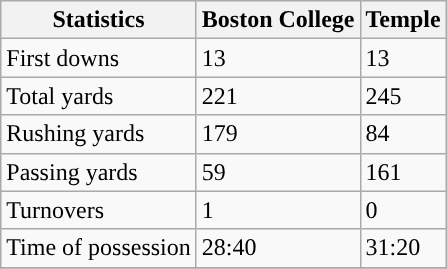<table class="wikitable">
<tr>
<th>Statistics</th>
<th>Boston College</th>
<th>Temple</th>
</tr>
<tr>
<td>First downs</td>
<td>13</td>
<td>13</td>
</tr>
<tr>
<td>Total yards</td>
<td>221</td>
<td>245</td>
</tr>
<tr>
<td>Rushing yards</td>
<td>179</td>
<td>84</td>
</tr>
<tr>
<td>Passing yards</td>
<td>59</td>
<td>161</td>
</tr>
<tr>
<td>Turnovers</td>
<td>1</td>
<td>0</td>
</tr>
<tr>
<td>Time of possession</td>
<td>28:40</td>
<td>31:20</td>
</tr>
<tr>
</tr>
</table>
